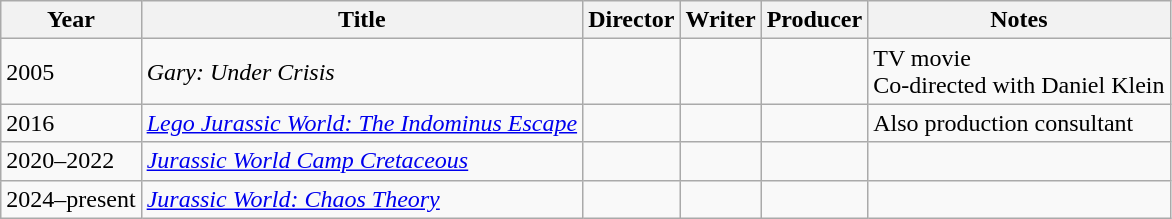<table class="wikitable">
<tr>
<th>Year</th>
<th>Title</th>
<th>Director</th>
<th>Writer</th>
<th>Producer</th>
<th>Notes</th>
</tr>
<tr>
<td>2005</td>
<td><em>Gary: Under Crisis</em></td>
<td></td>
<td></td>
<td></td>
<td>TV movie<br>Co-directed with Daniel Klein</td>
</tr>
<tr>
<td>2016</td>
<td><em><a href='#'>Lego Jurassic World: The Indominus Escape</a></em></td>
<td></td>
<td></td>
<td></td>
<td>Also production consultant</td>
</tr>
<tr>
<td>2020–2022</td>
<td><em><a href='#'>Jurassic World Camp Cretaceous</a></em></td>
<td></td>
<td></td>
<td></td>
<td></td>
</tr>
<tr>
<td>2024–present</td>
<td><em><a href='#'>Jurassic World: Chaos Theory</a></em></td>
<td></td>
<td></td>
<td></td>
<td></td>
</tr>
</table>
